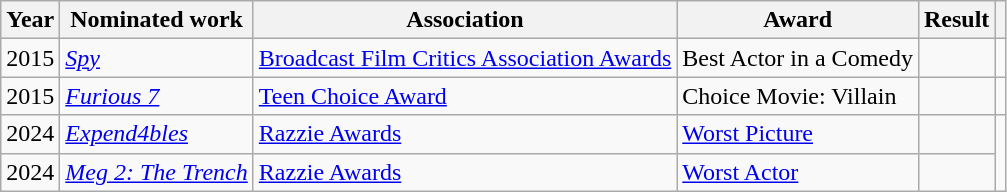<table class="wikitable sortable">
<tr>
<th>Year</th>
<th>Nominated work</th>
<th>Association</th>
<th>Award</th>
<th>Result</th>
<th class="unsortable"></th>
</tr>
<tr>
<td>2015</td>
<td><em><a href='#'>Spy</a></em></td>
<td><a href='#'>Broadcast Film Critics Association Awards</a></td>
<td>Best Actor in a Comedy</td>
<td></td>
<td style="text-align:center;"></td>
</tr>
<tr>
<td>2015</td>
<td><em><a href='#'>Furious 7</a></em></td>
<td><a href='#'>Teen Choice Award</a></td>
<td>Choice Movie: Villain</td>
<td></td>
<td style="text-align:center;"></td>
</tr>
<tr>
<td>2024</td>
<td><em><a href='#'>Expend4bles</a></em></td>
<td><a href='#'>Razzie Awards</a></td>
<td><a href='#'>Worst Picture</a></td>
<td></td>
</tr>
<tr>
<td>2024</td>
<td><em><a href='#'>Meg 2: The Trench</a></em></td>
<td><a href='#'>Razzie Awards</a></td>
<td><a href='#'>Worst Actor</a></td>
<td></td>
</tr>
</table>
